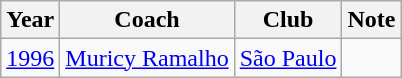<table class="wikitable">
<tr>
<th>Year</th>
<th>Coach</th>
<th>Club</th>
<th>Note</th>
</tr>
<tr>
<td><a href='#'>1996</a></td>
<td> <a href='#'>Muricy Ramalho</a></td>
<td> <a href='#'>São Paulo</a></td>
<td></td>
</tr>
</table>
